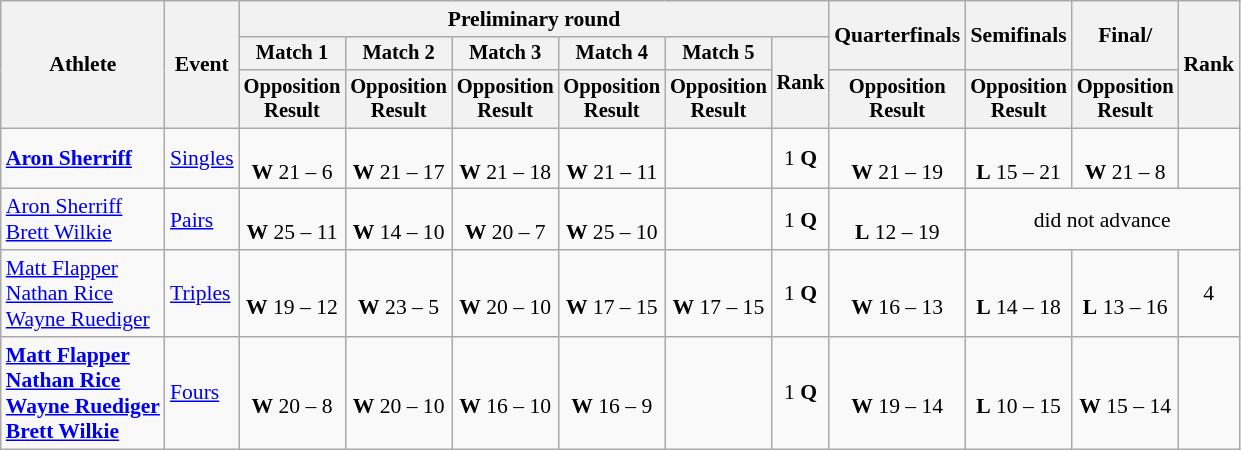<table class="wikitable" style="font-size:90%;">
<tr>
<th rowspan=3>Athlete</th>
<th rowspan=3>Event</th>
<th colspan=6>Preliminary round</th>
<th rowspan=2>Quarterfinals</th>
<th rowspan=2>Semifinals</th>
<th rowspan=2>Final/</th>
<th rowspan=3>Rank</th>
</tr>
<tr style="font-size:95%">
<th>Match 1</th>
<th>Match 2</th>
<th>Match 3</th>
<th>Match 4</th>
<th>Match 5</th>
<th rowspan=2>Rank</th>
</tr>
<tr style="font-size:95%">
<th>Opposition<br>Result</th>
<th>Opposition<br>Result</th>
<th>Opposition<br>Result</th>
<th>Opposition<br>Result</th>
<th>Opposition<br>Result</th>
<th>Opposition<br>Result</th>
<th>Opposition<br>Result</th>
<th>Opposition<br>Result</th>
</tr>
<tr align=center>
<td align=left><strong><a href='#'>Aron Sherriff</a></strong></td>
<td align=left><a href='#'>Singles</a></td>
<td><br><strong>W</strong> 21 – 6</td>
<td><br><strong>W</strong> 21 – 17</td>
<td><br><strong>W</strong> 21 – 18</td>
<td><br><strong>W</strong> 21 – 11</td>
<td></td>
<td>1 <strong>Q</strong></td>
<td><br><strong>W</strong> 21 – 19</td>
<td><br><strong>L</strong> 15 – 21</td>
<td><br><strong>W</strong> 21 – 8</td>
<td></td>
</tr>
<tr align=center>
<td align=left><a href='#'>Aron Sherriff</a><br><a href='#'>Brett Wilkie</a></td>
<td align=left><a href='#'>Pairs</a></td>
<td><br><strong>W</strong> 25 – 11</td>
<td><br><strong>W</strong> 14 – 10</td>
<td><br><strong>W</strong> 20 – 7</td>
<td><br><strong>W</strong> 25 – 10</td>
<td></td>
<td>1 <strong>Q</strong></td>
<td><br><strong>L</strong> 12 – 19</td>
<td colspan=3>did not advance</td>
</tr>
<tr align=center>
<td align=left><a href='#'>Matt Flapper</a><br><a href='#'>Nathan Rice</a><br><a href='#'>Wayne Ruediger</a></td>
<td align=left><a href='#'>Triples</a></td>
<td><br><strong>W</strong> 19 – 12</td>
<td><br><strong>W</strong> 23 – 5</td>
<td><br><strong>W</strong> 20 – 10</td>
<td><br><strong>W</strong> 17 – 15</td>
<td><br><strong>W</strong> 17 – 15</td>
<td>1 <strong>Q</strong></td>
<td><br><strong>W</strong> 16 – 13</td>
<td><br><strong>L</strong> 14 – 18</td>
<td><br><strong>L</strong> 13 – 16</td>
<td>4</td>
</tr>
<tr align=center>
<td align=left><strong><a href='#'>Matt Flapper</a><br><a href='#'>Nathan Rice</a><br><a href='#'>Wayne Ruediger</a><br><a href='#'>Brett Wilkie</a></strong></td>
<td align=left><a href='#'>Fours</a></td>
<td><br><strong>W</strong> 20 – 8</td>
<td><br><strong>W</strong> 20 – 10</td>
<td><br><strong>W</strong> 16 – 10</td>
<td><br><strong>W</strong> 16 – 9</td>
<td></td>
<td>1 <strong>Q</strong></td>
<td><br><strong>W</strong> 19 – 14</td>
<td><br><strong>L</strong> 10 – 15</td>
<td><br><strong>W</strong> 15 – 14</td>
<td></td>
</tr>
</table>
